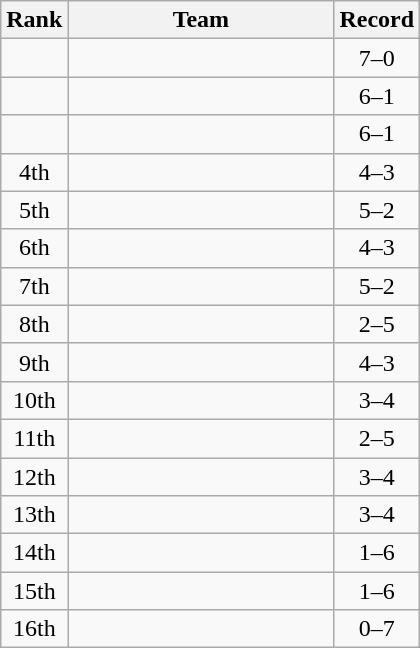<table class=wikitable style="text-align:center;">
<tr>
<th>Rank</th>
<th width=170>Team</th>
<th>Record</th>
</tr>
<tr>
<td></td>
<td align=left></td>
<td>7–0</td>
</tr>
<tr>
<td></td>
<td align=left></td>
<td>6–1</td>
</tr>
<tr>
<td></td>
<td align=left></td>
<td>6–1</td>
</tr>
<tr>
<td>4th</td>
<td align=left></td>
<td>4–3</td>
</tr>
<tr>
<td>5th</td>
<td align=left></td>
<td>5–2</td>
</tr>
<tr>
<td>6th</td>
<td align=left></td>
<td>4–3</td>
</tr>
<tr>
<td>7th</td>
<td align=left></td>
<td>5–2</td>
</tr>
<tr>
<td>8th</td>
<td align=left></td>
<td>2–5</td>
</tr>
<tr>
<td>9th</td>
<td align=left></td>
<td>4–3</td>
</tr>
<tr>
<td>10th</td>
<td align=left></td>
<td>3–4</td>
</tr>
<tr>
<td>11th</td>
<td align=left></td>
<td>2–5</td>
</tr>
<tr>
<td>12th</td>
<td align=left></td>
<td>3–4</td>
</tr>
<tr>
<td>13th</td>
<td align=left></td>
<td>3–4</td>
</tr>
<tr>
<td>14th</td>
<td align=left></td>
<td>1–6</td>
</tr>
<tr>
<td>15th</td>
<td align=left></td>
<td>1–6</td>
</tr>
<tr>
<td>16th</td>
<td align=left></td>
<td>0–7</td>
</tr>
</table>
